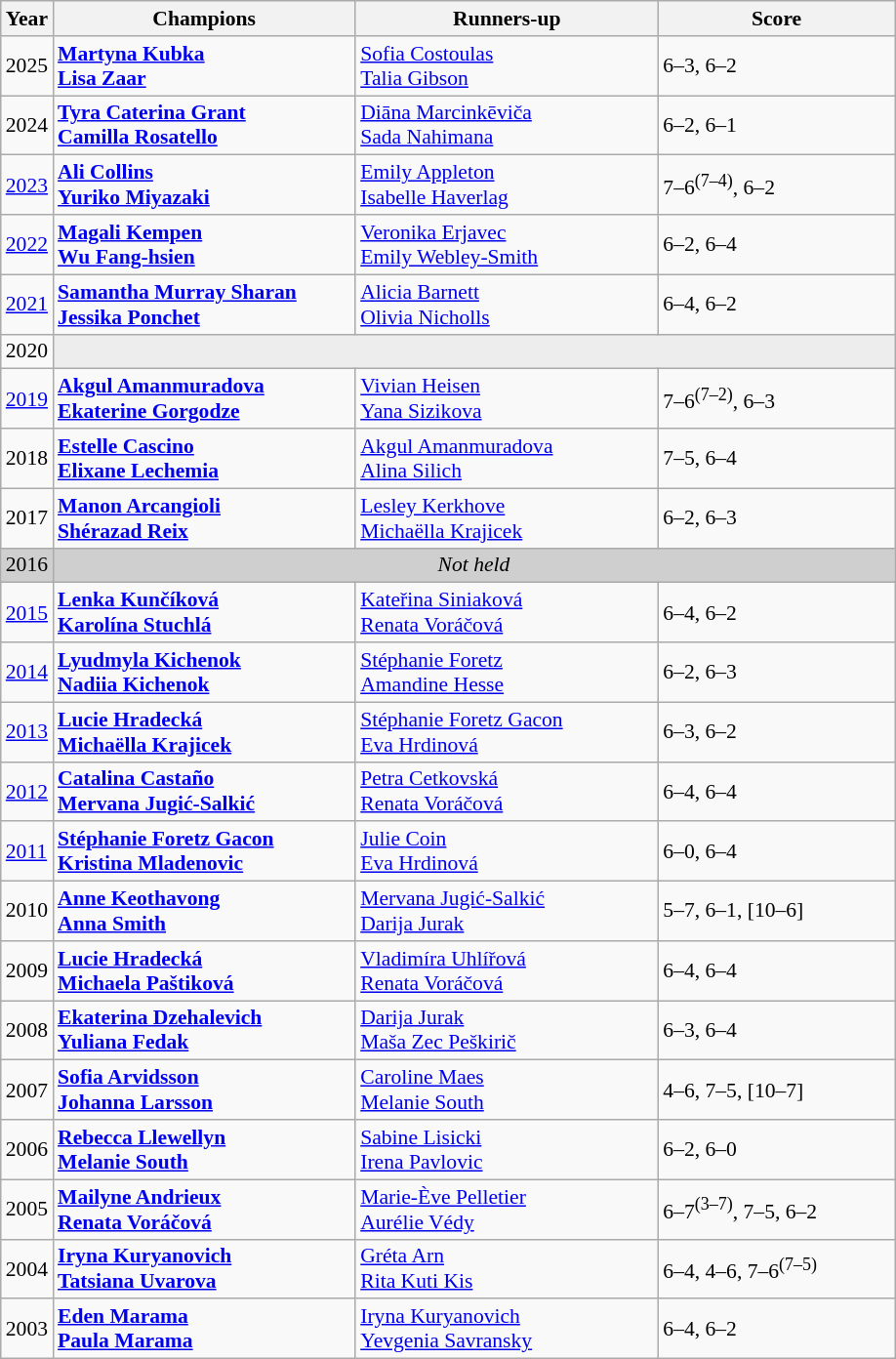<table class="wikitable" style="font-size:90%">
<tr>
<th>Year</th>
<th width="200">Champions</th>
<th width="200">Runners-up</th>
<th width="155">Score</th>
</tr>
<tr>
<td>2025</td>
<td> <strong><a href='#'>Martyna Kubka</a></strong> <br>  <strong><a href='#'>Lisa Zaar</a></strong></td>
<td> <a href='#'>Sofia Costoulas</a> <br>  <a href='#'>Talia Gibson</a></td>
<td>6–3, 6–2</td>
</tr>
<tr>
<td>2024</td>
<td> <strong><a href='#'>Tyra Caterina Grant</a></strong> <br>  <strong><a href='#'>Camilla Rosatello</a></strong></td>
<td> <a href='#'>Diāna Marcinkēviča</a> <br>  <a href='#'>Sada Nahimana</a></td>
<td>6–2, 6–1</td>
</tr>
<tr>
<td><a href='#'>2023</a></td>
<td> <strong><a href='#'>Ali Collins</a></strong> <br>  <strong><a href='#'>Yuriko Miyazaki</a></strong></td>
<td> <a href='#'>Emily Appleton</a> <br>  <a href='#'>Isabelle Haverlag</a></td>
<td>7–6<sup>(7–4)</sup>, 6–2</td>
</tr>
<tr>
<td><a href='#'>2022</a></td>
<td> <strong><a href='#'>Magali Kempen</a></strong> <br>  <strong><a href='#'>Wu Fang-hsien</a></strong></td>
<td> <a href='#'>Veronika Erjavec</a> <br>  <a href='#'>Emily Webley-Smith</a></td>
<td>6–2, 6–4</td>
</tr>
<tr>
<td><a href='#'>2021</a></td>
<td> <strong><a href='#'>Samantha Murray Sharan</a></strong> <br>  <strong><a href='#'>Jessika Ponchet</a></strong></td>
<td> <a href='#'>Alicia Barnett</a> <br>  <a href='#'>Olivia Nicholls</a></td>
<td>6–4, 6–2</td>
</tr>
<tr>
<td>2020</td>
<td colspan=3 bgcolor="#ededed"></td>
</tr>
<tr>
<td><a href='#'>2019</a></td>
<td> <strong><a href='#'>Akgul Amanmuradova</a></strong> <br>  <strong><a href='#'>Ekaterine Gorgodze</a></strong></td>
<td> <a href='#'>Vivian Heisen</a> <br>  <a href='#'>Yana Sizikova</a></td>
<td>7–6<sup>(7–2)</sup>, 6–3</td>
</tr>
<tr>
<td>2018</td>
<td> <strong><a href='#'>Estelle Cascino</a></strong> <br>  <strong><a href='#'>Elixane Lechemia</a></strong></td>
<td> <a href='#'>Akgul Amanmuradova</a> <br>  <a href='#'>Alina Silich</a></td>
<td>7–5, 6–4</td>
</tr>
<tr>
<td>2017</td>
<td> <strong><a href='#'>Manon Arcangioli</a></strong> <br>  <strong><a href='#'>Shérazad Reix</a></strong></td>
<td> <a href='#'>Lesley Kerkhove</a> <br>  <a href='#'>Michaëlla Krajicek</a></td>
<td>6–2, 6–3</td>
</tr>
<tr>
<td style="background:#cfcfcf">2016</td>
<td colspan=3 align=center style="background:#cfcfcf"><em>Not held</em></td>
</tr>
<tr>
<td><a href='#'>2015</a></td>
<td> <strong><a href='#'>Lenka Kunčíková</a></strong> <br>  <strong><a href='#'>Karolína Stuchlá</a></strong></td>
<td> <a href='#'>Kateřina Siniaková</a> <br>  <a href='#'>Renata Voráčová</a></td>
<td>6–4, 6–2</td>
</tr>
<tr>
<td><a href='#'>2014</a></td>
<td> <strong><a href='#'>Lyudmyla Kichenok</a></strong> <br>  <strong><a href='#'>Nadiia Kichenok</a></strong></td>
<td> <a href='#'>Stéphanie Foretz</a> <br>  <a href='#'>Amandine Hesse</a></td>
<td>6–2, 6–3</td>
</tr>
<tr>
<td><a href='#'>2013</a></td>
<td> <strong><a href='#'>Lucie Hradecká</a></strong> <br>  <strong><a href='#'>Michaëlla Krajicek</a></strong></td>
<td> <a href='#'>Stéphanie Foretz Gacon</a> <br>  <a href='#'>Eva Hrdinová</a></td>
<td>6–3, 6–2</td>
</tr>
<tr>
<td><a href='#'>2012</a></td>
<td> <strong><a href='#'>Catalina Castaño</a></strong> <br>  <strong><a href='#'>Mervana Jugić-Salkić</a></strong></td>
<td> <a href='#'>Petra Cetkovská</a> <br>  <a href='#'>Renata Voráčová</a></td>
<td>6–4, 6–4</td>
</tr>
<tr>
<td><a href='#'>2011</a></td>
<td> <strong><a href='#'>Stéphanie Foretz Gacon</a></strong> <br>  <strong><a href='#'>Kristina Mladenovic</a></strong></td>
<td> <a href='#'>Julie Coin</a> <br>  <a href='#'>Eva Hrdinová</a></td>
<td>6–0, 6–4</td>
</tr>
<tr>
<td>2010</td>
<td> <strong><a href='#'>Anne Keothavong</a></strong> <br>  <strong><a href='#'>Anna Smith</a></strong></td>
<td> <a href='#'>Mervana Jugić-Salkić</a> <br>  <a href='#'>Darija Jurak</a></td>
<td>5–7, 6–1, [10–6]</td>
</tr>
<tr>
<td>2009</td>
<td> <strong><a href='#'>Lucie Hradecká</a></strong> <br>  <strong><a href='#'>Michaela Paštiková</a></strong></td>
<td> <a href='#'>Vladimíra Uhlířová</a> <br>  <a href='#'>Renata Voráčová</a></td>
<td>6–4, 6–4</td>
</tr>
<tr>
<td>2008</td>
<td> <strong><a href='#'>Ekaterina Dzehalevich</a></strong> <br>  <strong><a href='#'>Yuliana Fedak</a></strong></td>
<td> <a href='#'>Darija Jurak</a> <br>  <a href='#'>Maša Zec Peškirič</a></td>
<td>6–3, 6–4</td>
</tr>
<tr>
<td>2007</td>
<td> <strong><a href='#'>Sofia Arvidsson</a></strong> <br>  <strong><a href='#'>Johanna Larsson</a></strong></td>
<td> <a href='#'>Caroline Maes</a> <br>  <a href='#'>Melanie South</a></td>
<td>4–6, 7–5, [10–7]</td>
</tr>
<tr>
<td>2006</td>
<td> <strong><a href='#'>Rebecca Llewellyn</a></strong> <br>  <strong><a href='#'>Melanie South</a></strong></td>
<td> <a href='#'>Sabine Lisicki</a> <br>  <a href='#'>Irena Pavlovic</a></td>
<td>6–2, 6–0</td>
</tr>
<tr>
<td>2005</td>
<td> <strong><a href='#'>Mailyne Andrieux</a></strong> <br>  <strong><a href='#'>Renata Voráčová</a></strong></td>
<td> <a href='#'>Marie-Ève Pelletier</a> <br>  <a href='#'>Aurélie Védy</a></td>
<td>6–7<sup>(3–7)</sup>, 7–5, 6–2</td>
</tr>
<tr>
<td>2004</td>
<td> <strong><a href='#'>Iryna Kuryanovich</a></strong> <br>  <strong><a href='#'>Tatsiana Uvarova</a></strong></td>
<td> <a href='#'>Gréta Arn</a> <br>  <a href='#'>Rita Kuti Kis</a></td>
<td>6–4, 4–6, 7–6<sup>(7–5)</sup></td>
</tr>
<tr>
<td>2003</td>
<td> <strong><a href='#'>Eden Marama</a></strong> <br>  <strong><a href='#'>Paula Marama</a></strong></td>
<td> <a href='#'>Iryna Kuryanovich</a> <br>  <a href='#'>Yevgenia Savransky</a></td>
<td>6–4, 6–2</td>
</tr>
</table>
